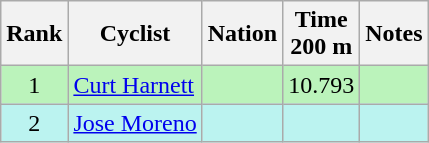<table class="wikitable sortable" style="text-align:center">
<tr>
<th>Rank</th>
<th>Cyclist</th>
<th>Nation</th>
<th>Time<br>200 m</th>
<th>Notes</th>
</tr>
<tr bgcolor=bbf3bb>
<td>1</td>
<td align=left><a href='#'>Curt Harnett</a></td>
<td align=left></td>
<td>10.793</td>
<td></td>
</tr>
<tr bgcolor=bbf3f>
<td>2</td>
<td align=left><a href='#'>Jose Moreno</a></td>
<td align=left></td>
<td></td>
<td></td>
</tr>
</table>
